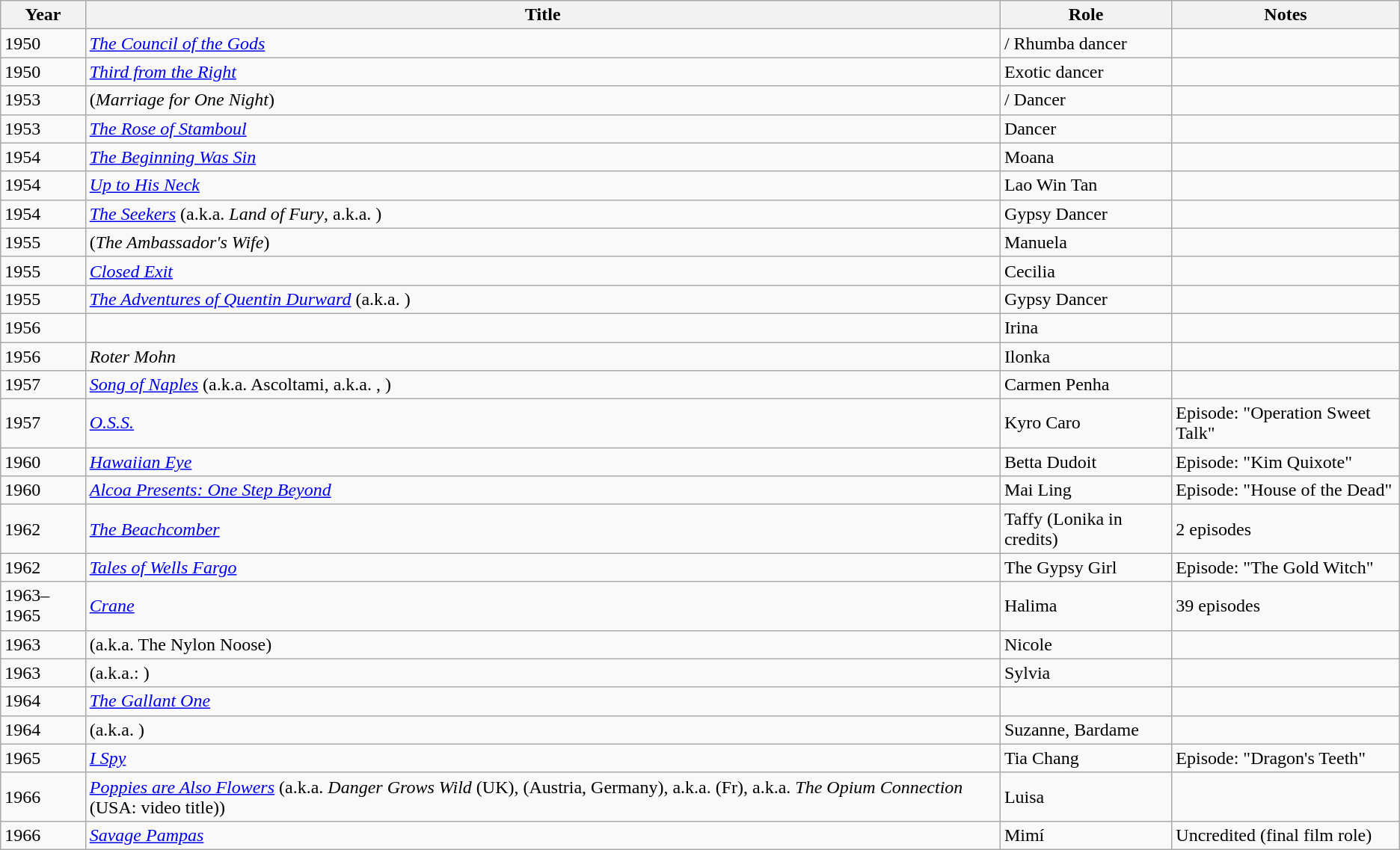<table class="wikitable">
<tr>
<th>Year</th>
<th>Title</th>
<th>Role</th>
<th>Notes</th>
</tr>
<tr>
<td>1950</td>
<td><em><a href='#'>The Council of the Gods</a></em></td>
<td> / Rhumba dancer</td>
<td></td>
</tr>
<tr>
<td>1950</td>
<td><em><a href='#'>Third from the Right</a></em></td>
<td>Exotic dancer</td>
<td></td>
</tr>
<tr>
<td>1953</td>
<td> (<em>Marriage for One Night</em>)</td>
<td> / Dancer</td>
<td></td>
</tr>
<tr>
<td>1953</td>
<td><em><a href='#'>The Rose of Stamboul</a></em></td>
<td>Dancer</td>
<td></td>
</tr>
<tr>
<td>1954</td>
<td><em><a href='#'>The Beginning Was Sin</a></em></td>
<td>Moana</td>
<td></td>
</tr>
<tr>
<td>1954</td>
<td><em><a href='#'>Up to His Neck</a></em></td>
<td>Lao Win Tan</td>
<td></td>
</tr>
<tr>
<td>1954</td>
<td><em><a href='#'>The Seekers</a></em> (a.k.a. <em>Land of Fury</em>, a.k.a. )</td>
<td>Gypsy Dancer</td>
<td></td>
</tr>
<tr>
<td>1955</td>
<td> (<em>The Ambassador's Wife</em>)</td>
<td>Manuela</td>
<td></td>
</tr>
<tr>
<td>1955</td>
<td><em><a href='#'>Closed Exit</a></em></td>
<td>Cecilia</td>
<td></td>
</tr>
<tr>
<td>1955</td>
<td><em><a href='#'>The Adventures of Quentin Durward</a></em> (a.k.a. )</td>
<td>Gypsy Dancer</td>
<td></td>
</tr>
<tr>
<td>1956</td>
<td></td>
<td>Irina</td>
<td></td>
</tr>
<tr>
<td>1956</td>
<td><em>Roter Mohn</em></td>
<td>Ilonka</td>
<td></td>
</tr>
<tr>
<td>1957</td>
<td><em><a href='#'>Song of Naples</a></em> (a.k.a. Ascoltami, a.k.a. , )</td>
<td>Carmen Penha</td>
<td></td>
</tr>
<tr>
<td>1957</td>
<td><em><a href='#'>O.S.S.</a></em></td>
<td>Kyro Caro</td>
<td>Episode: "Operation Sweet Talk"</td>
</tr>
<tr>
<td>1960</td>
<td><em><a href='#'>Hawaiian Eye</a></em></td>
<td>Betta Dudoit</td>
<td>Episode: "Kim Quixote"</td>
</tr>
<tr>
<td>1960</td>
<td><em><a href='#'>Alcoa Presents: One Step Beyond</a></em></td>
<td>Mai Ling</td>
<td>Episode: "House of the Dead"</td>
</tr>
<tr>
<td>1962</td>
<td><em><a href='#'>The Beachcomber</a></em></td>
<td>Taffy (Lonika in credits)</td>
<td>2 episodes</td>
</tr>
<tr>
<td>1962</td>
<td><em><a href='#'>Tales of Wells Fargo</a></em></td>
<td>The Gypsy Girl</td>
<td>Episode: "The Gold Witch"</td>
</tr>
<tr>
<td>1963–1965</td>
<td><em><a href='#'>Crane</a></em></td>
<td>Halima</td>
<td>39 episodes</td>
</tr>
<tr>
<td>1963</td>
<td> (a.k.a. The Nylon Noose)</td>
<td>Nicole</td>
<td></td>
</tr>
<tr>
<td>1963</td>
<td> (a.k.a.: )</td>
<td>Sylvia</td>
<td></td>
</tr>
<tr>
<td>1964</td>
<td><em><a href='#'>The Gallant One</a></em></td>
<td></td>
<td></td>
</tr>
<tr>
<td>1964</td>
<td> (a.k.a. )</td>
<td>Suzanne, Bardame</td>
<td></td>
</tr>
<tr>
<td>1965</td>
<td><em><a href='#'>I Spy</a></em></td>
<td>Tia Chang</td>
<td>Episode: "Dragon's Teeth"</td>
</tr>
<tr>
<td>1966</td>
<td><em><a href='#'>Poppies are Also Flowers</a></em> (a.k.a. <em>Danger Grows Wild</em> (UK),  (Austria, Germany), a.k.a.  (Fr), a.k.a. <em>The Opium Connection</em> (USA: video title))</td>
<td>Luisa</td>
<td><br></td>
</tr>
<tr>
<td>1966</td>
<td><em><a href='#'>Savage Pampas</a></em></td>
<td>Mimí</td>
<td>Uncredited (final film role)</td>
</tr>
</table>
